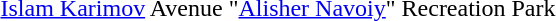<table class="graytable" style="text-align:center">
<tr>
<td></td>
<td></td>
<td></td>
<td></td>
</tr>
<tr>
<td colspan="2"><a href='#'>Islam Karimov</a> Avenue</td>
<td colspan="2">"<a href='#'>Alisher Navoiy</a>" Recreation Park</td>
</tr>
</table>
